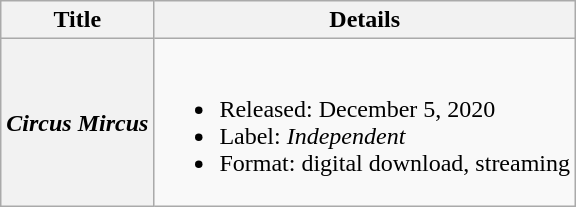<table class="wikitable plainrowheaders">
<tr>
<th scope="col">Title</th>
<th scope="col">Details</th>
</tr>
<tr>
<th scope="row"><em>Circus Mircus</em></th>
<td><br><ul><li>Released: December 5, 2020</li><li>Label: <em>Independent</em></li><li>Format: digital download, streaming</li></ul></td>
</tr>
</table>
